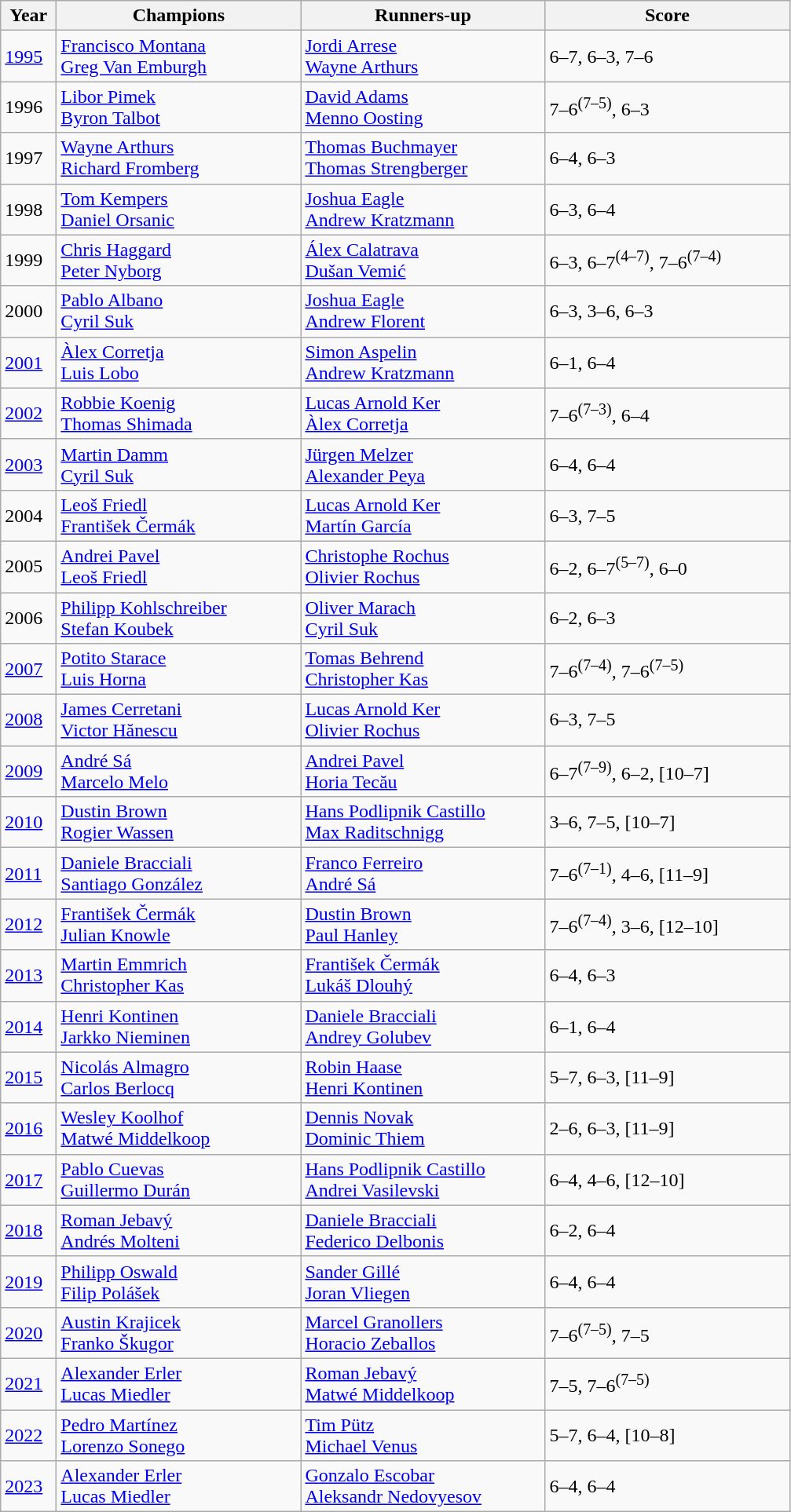<table class="wikitable">
<tr>
<th style="width:40px">Year</th>
<th style="width:200px">Champions</th>
<th style="width:200px">Runners-up</th>
<th style="width:200px">Score</th>
</tr>
<tr>
<td><a href='#'>1995</a></td>
<td> <a href='#'>Francisco Montana</a><br> <a href='#'>Greg Van Emburgh</a></td>
<td> <a href='#'>Jordi Arrese</a><br> <a href='#'>Wayne Arthurs</a></td>
<td>6–7, 6–3, 7–6</td>
</tr>
<tr>
<td>1996</td>
<td> <a href='#'>Libor Pimek</a><br> <a href='#'>Byron Talbot</a></td>
<td> <a href='#'>David Adams</a><br> <a href='#'>Menno Oosting</a></td>
<td>7–6<sup>(7–5)</sup>, 6–3</td>
</tr>
<tr>
<td>1997</td>
<td> <a href='#'>Wayne Arthurs</a><br> <a href='#'>Richard Fromberg</a></td>
<td> <a href='#'>Thomas Buchmayer</a><br> <a href='#'>Thomas Strengberger</a></td>
<td>6–4, 6–3</td>
</tr>
<tr>
<td>1998</td>
<td> <a href='#'>Tom Kempers</a><br> <a href='#'>Daniel Orsanic</a></td>
<td> <a href='#'>Joshua Eagle</a><br> <a href='#'>Andrew Kratzmann</a></td>
<td>6–3, 6–4</td>
</tr>
<tr>
<td>1999</td>
<td> <a href='#'>Chris Haggard</a><br> <a href='#'>Peter Nyborg</a></td>
<td> <a href='#'>Álex Calatrava</a><br> <a href='#'>Dušan Vemić</a></td>
<td>6–3, 6–7<sup>(4–7)</sup>, 7–6<sup>(7–4)</sup></td>
</tr>
<tr>
<td>2000</td>
<td> <a href='#'>Pablo Albano</a><br> <a href='#'>Cyril Suk</a></td>
<td> <a href='#'>Joshua Eagle</a><br> <a href='#'>Andrew Florent</a></td>
<td>6–3, 3–6, 6–3</td>
</tr>
<tr>
<td><a href='#'>2001</a></td>
<td> <a href='#'>Àlex Corretja</a><br> <a href='#'>Luis Lobo</a></td>
<td> <a href='#'>Simon Aspelin</a><br> <a href='#'>Andrew Kratzmann</a></td>
<td>6–1, 6–4</td>
</tr>
<tr>
<td><a href='#'>2002</a></td>
<td> <a href='#'>Robbie Koenig</a><br> <a href='#'>Thomas Shimada</a></td>
<td> <a href='#'>Lucas Arnold Ker</a><br> <a href='#'>Àlex Corretja</a></td>
<td>7–6<sup>(7–3)</sup>, 6–4</td>
</tr>
<tr>
<td><a href='#'>2003</a></td>
<td> <a href='#'>Martin Damm</a><br> <a href='#'>Cyril Suk</a></td>
<td> <a href='#'>Jürgen Melzer</a><br> <a href='#'>Alexander Peya</a></td>
<td>6–4, 6–4</td>
</tr>
<tr>
<td>2004</td>
<td> <a href='#'>Leoš Friedl</a><br> <a href='#'>František Čermák</a></td>
<td> <a href='#'>Lucas Arnold Ker</a><br> <a href='#'>Martín García</a></td>
<td>6–3, 7–5</td>
</tr>
<tr>
<td>2005</td>
<td> <a href='#'>Andrei Pavel</a><br> <a href='#'>Leoš Friedl</a></td>
<td> <a href='#'>Christophe Rochus</a><br> <a href='#'>Olivier Rochus</a></td>
<td>6–2, 6–7<sup>(5–7)</sup>, 6–0</td>
</tr>
<tr>
<td>2006</td>
<td> <a href='#'>Philipp Kohlschreiber</a><br> <a href='#'>Stefan Koubek</a></td>
<td> <a href='#'>Oliver Marach</a><br> <a href='#'>Cyril Suk</a></td>
<td>6–2, 6–3</td>
</tr>
<tr>
<td><a href='#'>2007</a></td>
<td> <a href='#'>Potito Starace</a><br> <a href='#'>Luis Horna</a></td>
<td> <a href='#'>Tomas Behrend</a><br> <a href='#'>Christopher Kas</a></td>
<td>7–6<sup>(7–4)</sup>, 7–6<sup>(7–5)</sup></td>
</tr>
<tr>
<td><a href='#'>2008</a></td>
<td> <a href='#'>James Cerretani</a><br> <a href='#'>Victor Hănescu</a></td>
<td> <a href='#'>Lucas Arnold Ker</a><br> <a href='#'>Olivier Rochus</a></td>
<td>6–3, 7–5</td>
</tr>
<tr>
<td><a href='#'>2009</a></td>
<td> <a href='#'>André Sá</a><br> <a href='#'>Marcelo Melo</a></td>
<td> <a href='#'>Andrei Pavel</a><br> <a href='#'>Horia Tecău</a></td>
<td>6–7<sup>(7–9)</sup>, 6–2, [10–7]</td>
</tr>
<tr>
<td><a href='#'>2010</a></td>
<td> <a href='#'>Dustin Brown</a><br> <a href='#'>Rogier Wassen</a></td>
<td> <a href='#'>Hans Podlipnik Castillo</a><br> <a href='#'>Max Raditschnigg</a></td>
<td>3–6, 7–5, [10–7]</td>
</tr>
<tr>
<td><a href='#'>2011</a></td>
<td> <a href='#'>Daniele Bracciali</a> <br>  <a href='#'>Santiago González</a></td>
<td> <a href='#'>Franco Ferreiro</a> <br>  <a href='#'>André Sá</a></td>
<td>7–6<sup>(7–1)</sup>, 4–6, [11–9]</td>
</tr>
<tr>
<td><a href='#'>2012</a></td>
<td> <a href='#'>František Čermák</a> <br>  <a href='#'>Julian Knowle</a></td>
<td> <a href='#'>Dustin Brown</a> <br>  <a href='#'>Paul Hanley</a></td>
<td>7–6<sup>(7–4)</sup>, 3–6, [12–10]</td>
</tr>
<tr>
<td><a href='#'>2013</a></td>
<td> <a href='#'>Martin Emmrich</a> <br>  <a href='#'>Christopher Kas</a></td>
<td> <a href='#'>František Čermák</a> <br>  <a href='#'>Lukáš Dlouhý</a></td>
<td>6–4, 6–3</td>
</tr>
<tr>
<td><a href='#'>2014</a></td>
<td> <a href='#'>Henri Kontinen</a> <br>  <a href='#'>Jarkko Nieminen</a></td>
<td> <a href='#'>Daniele Bracciali</a> <br>  <a href='#'>Andrey Golubev</a></td>
<td>6–1, 6–4</td>
</tr>
<tr>
<td><a href='#'>2015</a></td>
<td> <a href='#'>Nicolás Almagro</a> <br>  <a href='#'>Carlos Berlocq</a></td>
<td> <a href='#'>Robin Haase</a> <br>  <a href='#'>Henri Kontinen</a></td>
<td>5–7, 6–3, [11–9]</td>
</tr>
<tr>
<td><a href='#'>2016</a></td>
<td> <a href='#'>Wesley Koolhof</a><br> <a href='#'>Matwé Middelkoop</a></td>
<td> <a href='#'>Dennis Novak</a><br> <a href='#'>Dominic Thiem</a></td>
<td>2–6, 6–3, [11–9]</td>
</tr>
<tr>
<td><a href='#'>2017</a></td>
<td> <a href='#'>Pablo Cuevas</a><br> <a href='#'>Guillermo Durán</a></td>
<td> <a href='#'>Hans Podlipnik Castillo</a><br> <a href='#'>Andrei Vasilevski</a></td>
<td>6–4, 4–6, [12–10]</td>
</tr>
<tr>
<td><a href='#'>2018</a></td>
<td> <a href='#'>Roman Jebavý</a><br> <a href='#'>Andrés Molteni</a></td>
<td> <a href='#'>Daniele Bracciali</a><br> <a href='#'>Federico Delbonis</a></td>
<td>6–2, 6–4</td>
</tr>
<tr>
<td><a href='#'>2019</a></td>
<td> <a href='#'>Philipp Oswald</a><br> <a href='#'>Filip Polášek</a></td>
<td> <a href='#'>Sander Gillé</a><br> <a href='#'>Joran Vliegen</a></td>
<td>6–4, 6–4</td>
</tr>
<tr>
<td><a href='#'>2020</a></td>
<td> <a href='#'>Austin Krajicek</a><br> <a href='#'>Franko Škugor</a></td>
<td> <a href='#'>Marcel Granollers</a><br> <a href='#'>Horacio Zeballos</a></td>
<td>7–6<sup>(7–5)</sup>, 7–5</td>
</tr>
<tr>
<td><a href='#'>2021</a></td>
<td> <a href='#'>Alexander Erler</a><br> <a href='#'>Lucas Miedler</a></td>
<td> <a href='#'>Roman Jebavý</a><br> <a href='#'>Matwé Middelkoop</a></td>
<td>7–5, 7–6<sup>(7–5)</sup></td>
</tr>
<tr>
<td><a href='#'>2022</a></td>
<td> <a href='#'>Pedro Martínez</a><br> <a href='#'>Lorenzo Sonego</a></td>
<td> <a href='#'>Tim Pütz</a><br> <a href='#'>Michael Venus</a></td>
<td>5–7, 6–4, [10–8]</td>
</tr>
<tr>
<td><a href='#'>2023</a></td>
<td> <a href='#'>Alexander Erler</a><br> <a href='#'>Lucas Miedler</a></td>
<td> <a href='#'>Gonzalo Escobar</a><br> <a href='#'>Aleksandr Nedovyesov</a></td>
<td>6–4, 6–4</td>
</tr>
</table>
